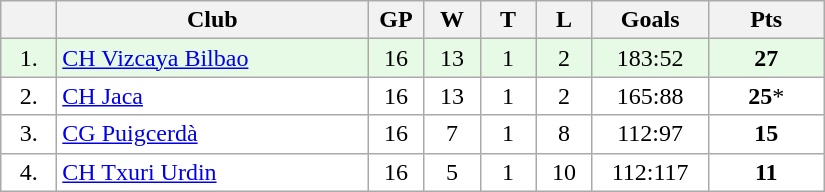<table class="wikitable">
<tr>
<th width="30"></th>
<th width="200">Club</th>
<th width="30">GP</th>
<th width="30">W</th>
<th width="30">T</th>
<th width="30">L</th>
<th width="70">Goals</th>
<th width="70">Pts</th>
</tr>
<tr bgcolor="#e6fae6" align="center">
<td>1.</td>
<td align="left"><a href='#'>CH Vizcaya Bilbao</a></td>
<td>16</td>
<td>13</td>
<td>1</td>
<td>2</td>
<td>183:52</td>
<td><strong>27</strong></td>
</tr>
<tr bgcolor="#FFFFFF" align="center">
<td>2.</td>
<td align="left"><a href='#'>CH Jaca</a></td>
<td>16</td>
<td>13</td>
<td>1</td>
<td>2</td>
<td>165:88</td>
<td><strong>25</strong>*</td>
</tr>
<tr bgcolor="#FFFFFF" align="center">
<td>3.</td>
<td align="left"><a href='#'>CG Puigcerdà</a></td>
<td>16</td>
<td>7</td>
<td>1</td>
<td>8</td>
<td>112:97</td>
<td><strong>15</strong></td>
</tr>
<tr bgcolor="#FFFFFF" align="center">
<td>4.</td>
<td align="left"><a href='#'>CH Txuri Urdin</a></td>
<td>16</td>
<td>5</td>
<td>1</td>
<td>10</td>
<td>112:117</td>
<td><strong>11</strong></td>
</tr>
</table>
